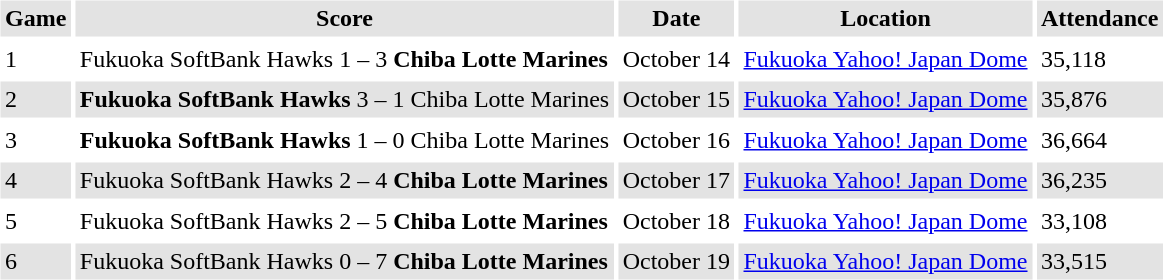<table border="0" cellspacing="3" cellpadding="3">
<tr style="background: #e3e3e3;">
<th>Game</th>
<th>Score</th>
<th>Date</th>
<th>Location</th>
<th>Attendance</th>
</tr>
<tr>
<td>1</td>
<td>Fukuoka SoftBank Hawks  1 – 3 <strong>Chiba Lotte Marines</strong></td>
<td>October 14</td>
<td><a href='#'>Fukuoka Yahoo! Japan Dome</a></td>
<td>35,118</td>
</tr>
<tr style="background: #e3e3e3;">
<td>2</td>
<td><strong>Fukuoka SoftBank Hawks</strong>  3 – 1 Chiba Lotte Marines</td>
<td>October 15</td>
<td><a href='#'>Fukuoka Yahoo! Japan Dome</a></td>
<td>35,876</td>
</tr>
<tr>
<td>3</td>
<td><strong>Fukuoka SoftBank Hawks</strong>  1 – 0 Chiba Lotte Marines</td>
<td>October 16</td>
<td><a href='#'>Fukuoka Yahoo! Japan Dome</a></td>
<td>36,664</td>
</tr>
<tr style="background: #e3e3e3;">
<td>4</td>
<td>Fukuoka SoftBank Hawks  2 – 4 <strong>Chiba Lotte Marines</strong></td>
<td>October 17</td>
<td><a href='#'>Fukuoka Yahoo! Japan Dome</a></td>
<td>36,235</td>
</tr>
<tr>
<td>5</td>
<td>Fukuoka SoftBank Hawks  2 – 5 <strong>Chiba Lotte Marines</strong></td>
<td>October 18</td>
<td><a href='#'>Fukuoka Yahoo! Japan Dome</a></td>
<td>33,108</td>
</tr>
<tr style="background: #e3e3e3;">
<td>6</td>
<td>Fukuoka SoftBank Hawks  0 – 7 <strong>Chiba Lotte Marines</strong></td>
<td>October 19</td>
<td><a href='#'>Fukuoka Yahoo! Japan Dome</a></td>
<td>33,515</td>
</tr>
</table>
